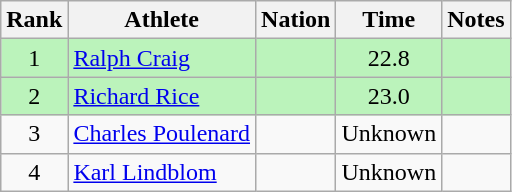<table class="wikitable sortable" style="text-align:center">
<tr>
<th>Rank</th>
<th>Athlete</th>
<th>Nation</th>
<th>Time</th>
<th>Notes</th>
</tr>
<tr bgcolor=bbf3bb>
<td>1</td>
<td align=left><a href='#'>Ralph Craig</a></td>
<td align=left></td>
<td>22.8</td>
<td></td>
</tr>
<tr bgcolor=bbf3bb>
<td>2</td>
<td align=left><a href='#'>Richard Rice</a></td>
<td align=left></td>
<td>23.0</td>
<td></td>
</tr>
<tr>
<td>3</td>
<td align=left><a href='#'>Charles Poulenard</a></td>
<td align=left></td>
<td data-sort-value=30.0>Unknown</td>
<td></td>
</tr>
<tr>
<td>4</td>
<td align=left><a href='#'>Karl Lindblom</a></td>
<td align=left></td>
<td data-sort-value=30.0>Unknown</td>
<td></td>
</tr>
</table>
